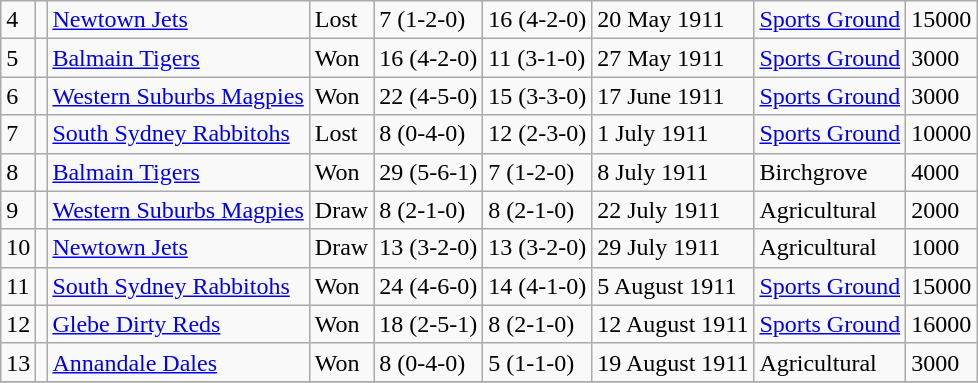<table class="wikitable" style="text-align:left;">
<tr>
<td>4</td>
<td></td>
<td><a href='#'>Newtown Jets</a></td>
<td>Lost</td>
<td>7 (1-2-0)</td>
<td>16 (4-2-0)</td>
<td>20 May 1911</td>
<td><a href='#'>Sports Ground</a></td>
<td>15000</td>
</tr>
<tr>
<td>5</td>
<td></td>
<td><a href='#'>Balmain Tigers</a></td>
<td>Won</td>
<td>16 (4-2-0)</td>
<td>11 (3-1-0)</td>
<td>27 May 1911</td>
<td><a href='#'>Sports Ground</a></td>
<td>3000</td>
</tr>
<tr>
<td>6</td>
<td></td>
<td><a href='#'>Western Suburbs Magpies</a></td>
<td>Won</td>
<td>22 (4-5-0)</td>
<td>15 (3-3-0)</td>
<td>17 June 1911</td>
<td><a href='#'>Sports Ground</a></td>
<td>3000</td>
</tr>
<tr>
<td>7</td>
<td></td>
<td><a href='#'>South Sydney Rabbitohs</a></td>
<td>Lost</td>
<td>8 (0-4-0)</td>
<td>12 (2-3-0)</td>
<td>1 July 1911</td>
<td><a href='#'>Sports Ground</a></td>
<td>10000</td>
</tr>
<tr>
<td>8</td>
<td></td>
<td><a href='#'>Balmain Tigers</a></td>
<td>Won</td>
<td>29 (5-6-1)</td>
<td>7 (1-2-0)</td>
<td>8 July 1911</td>
<td>Birchgrove</td>
<td>4000</td>
</tr>
<tr>
<td>9</td>
<td></td>
<td><a href='#'>Western Suburbs Magpies</a></td>
<td>Draw</td>
<td>8 (2-1-0)</td>
<td>8 (2-1-0)</td>
<td>22 July 1911</td>
<td>Agricultural</td>
<td>2000</td>
</tr>
<tr>
<td>10</td>
<td></td>
<td><a href='#'>Newtown Jets</a></td>
<td>Draw</td>
<td>13 (3-2-0)</td>
<td>13 (3-2-0)</td>
<td>29 July 1911</td>
<td>Agricultural</td>
<td>1000</td>
</tr>
<tr>
<td>11</td>
<td></td>
<td><a href='#'>South Sydney Rabbitohs</a></td>
<td>Won</td>
<td>24 (4-6-0)</td>
<td>14 (4-1-0)</td>
<td>5 August 1911</td>
<td><a href='#'>Sports Ground</a></td>
<td>15000</td>
</tr>
<tr>
<td>12</td>
<td></td>
<td><a href='#'>Glebe Dirty Reds</a></td>
<td>Won</td>
<td>18 (2-5-1)</td>
<td>8 (2-1-0)</td>
<td>12 August 1911</td>
<td><a href='#'>Sports Ground</a></td>
<td>16000</td>
</tr>
<tr>
<td>13</td>
<td></td>
<td><a href='#'>Annandale Dales</a></td>
<td>Won</td>
<td>8 (0-4-0)</td>
<td>5 (1-1-0)</td>
<td>19 August 1911</td>
<td>Agricultural</td>
<td>3000</td>
</tr>
<tr>
</tr>
</table>
